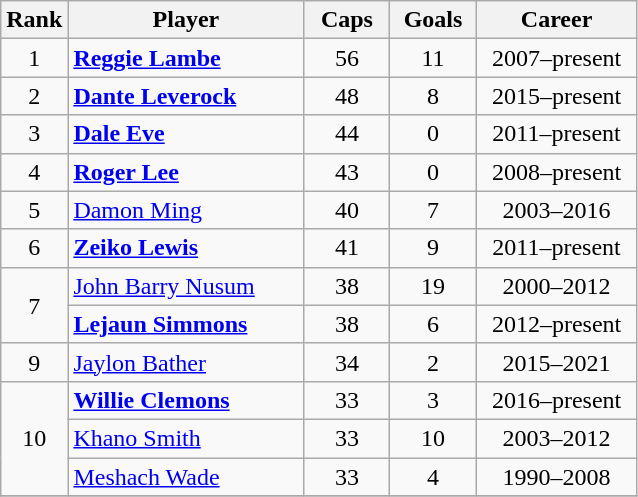<table class="wikitable sortable" style="text-align:center;">
<tr>
<th width=30px>Rank</th>
<th style="width:150px;">Player</th>
<th width=50px>Caps</th>
<th width=50px>Goals</th>
<th style="width:100px;">Career</th>
</tr>
<tr>
<td>1</td>
<td style="text-align: left;"><strong><a href='#'>Reggie Lambe</a></strong></td>
<td>56</td>
<td>11</td>
<td>2007–present</td>
</tr>
<tr>
<td>2</td>
<td style="text-align: left;"><strong><a href='#'>Dante Leverock</a></strong></td>
<td>48</td>
<td>8</td>
<td>2015–present</td>
</tr>
<tr>
<td>3</td>
<td style="text-align: left;"><strong><a href='#'>Dale Eve</a></strong></td>
<td>44</td>
<td>0</td>
<td>2011–present</td>
</tr>
<tr>
<td>4</td>
<td style="text-align: left;"><strong><a href='#'>Roger Lee</a></strong></td>
<td>43</td>
<td>0</td>
<td>2008–present</td>
</tr>
<tr>
<td>5</td>
<td style="text-align: left;"><a href='#'>Damon Ming</a></td>
<td>40</td>
<td>7</td>
<td>2003–2016</td>
</tr>
<tr>
<td>6</td>
<td style="text-align: left;"><strong><a href='#'>Zeiko Lewis</a></strong></td>
<td>41</td>
<td>9</td>
<td>2011–present</td>
</tr>
<tr>
<td rowspan=2>7</td>
<td style="text-align: left;"><a href='#'>John Barry Nusum</a></td>
<td>38</td>
<td>19</td>
<td>2000–2012</td>
</tr>
<tr>
<td style="text-align: left;"><strong><a href='#'>Lejaun Simmons</a></strong></td>
<td>38</td>
<td>6</td>
<td>2012–present</td>
</tr>
<tr>
<td>9</td>
<td style="text-align: left;"><a href='#'>Jaylon Bather</a></td>
<td>34</td>
<td>2</td>
<td>2015–2021</td>
</tr>
<tr>
<td rowspan=3>10</td>
<td style="text-align: left;"><strong><a href='#'>Willie Clemons</a></strong></td>
<td>33</td>
<td>3</td>
<td>2016–present</td>
</tr>
<tr>
<td style="text-align: left;"><a href='#'>Khano Smith</a></td>
<td>33</td>
<td>10</td>
<td>2003–2012</td>
</tr>
<tr>
<td style="text-align: left;"><a href='#'>Meshach Wade</a></td>
<td>33</td>
<td>4</td>
<td>1990–2008</td>
</tr>
<tr>
</tr>
</table>
